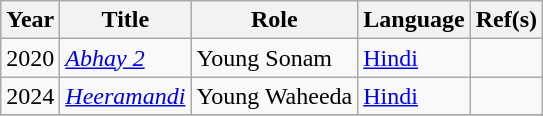<table class="wikitable sortable">
<tr>
<th>Year</th>
<th>Title</th>
<th>Role</th>
<th>Language</th>
<th>Ref(s)</th>
</tr>
<tr>
<td>2020</td>
<td><em><a href='#'>Abhay 2</a></em></td>
<td>Young Sonam</td>
<td><a href='#'>Hindi</a></td>
<td></td>
</tr>
<tr>
<td>2024</td>
<td><em><a href='#'>Heeramandi</a> </em></td>
<td>Young Waheeda</td>
<td><a href='#'>Hindi</a></td>
<td></td>
</tr>
<tr>
</tr>
</table>
